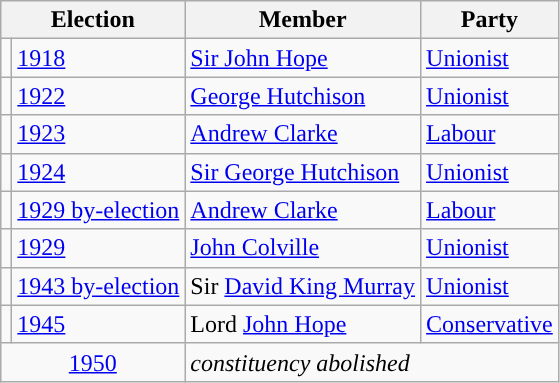<table class="wikitable">
<tr>
<th colspan="2">Election</th>
<th>Member</th>
<th>Party</th>
</tr>
<tr>
<td style="color:inherit;background-color: "></td>
<td><a href='#'>1918</a></td>
<td><a href='#'>Sir John Hope</a></td>
<td><a href='#'>Unionist</a></td>
</tr>
<tr>
<td style="color:inherit;background-color: "></td>
<td><a href='#'>1922</a></td>
<td><a href='#'>George Hutchison</a></td>
<td><a href='#'>Unionist</a></td>
</tr>
<tr>
<td style="color:inherit;background-color: "></td>
<td><a href='#'>1923</a></td>
<td><a href='#'>Andrew Clarke</a></td>
<td><a href='#'>Labour</a></td>
</tr>
<tr>
<td style="color:inherit;background-color: "></td>
<td><a href='#'>1924</a></td>
<td><a href='#'>Sir George Hutchison</a></td>
<td><a href='#'>Unionist</a></td>
</tr>
<tr>
<td style="color:inherit;background-color: "></td>
<td><a href='#'>1929 by-election</a></td>
<td><a href='#'>Andrew Clarke</a></td>
<td><a href='#'>Labour</a></td>
</tr>
<tr>
<td style="color:inherit;background-color: "></td>
<td><a href='#'>1929</a></td>
<td><a href='#'>John Colville</a></td>
<td><a href='#'>Unionist</a></td>
</tr>
<tr>
<td style="color:inherit;background-color: "></td>
<td><a href='#'>1943 by-election</a></td>
<td>Sir <a href='#'>David King Murray</a></td>
<td><a href='#'>Unionist</a></td>
</tr>
<tr>
<td style="color:inherit;background-color: "></td>
<td><a href='#'>1945</a></td>
<td>Lord <a href='#'>John Hope</a></td>
<td><a href='#'>Conservative</a></td>
</tr>
<tr>
<td colspan="2" align="center"><a href='#'>1950</a></td>
<td colspan="2"><em>constituency abolished</em></td>
</tr>
</table>
